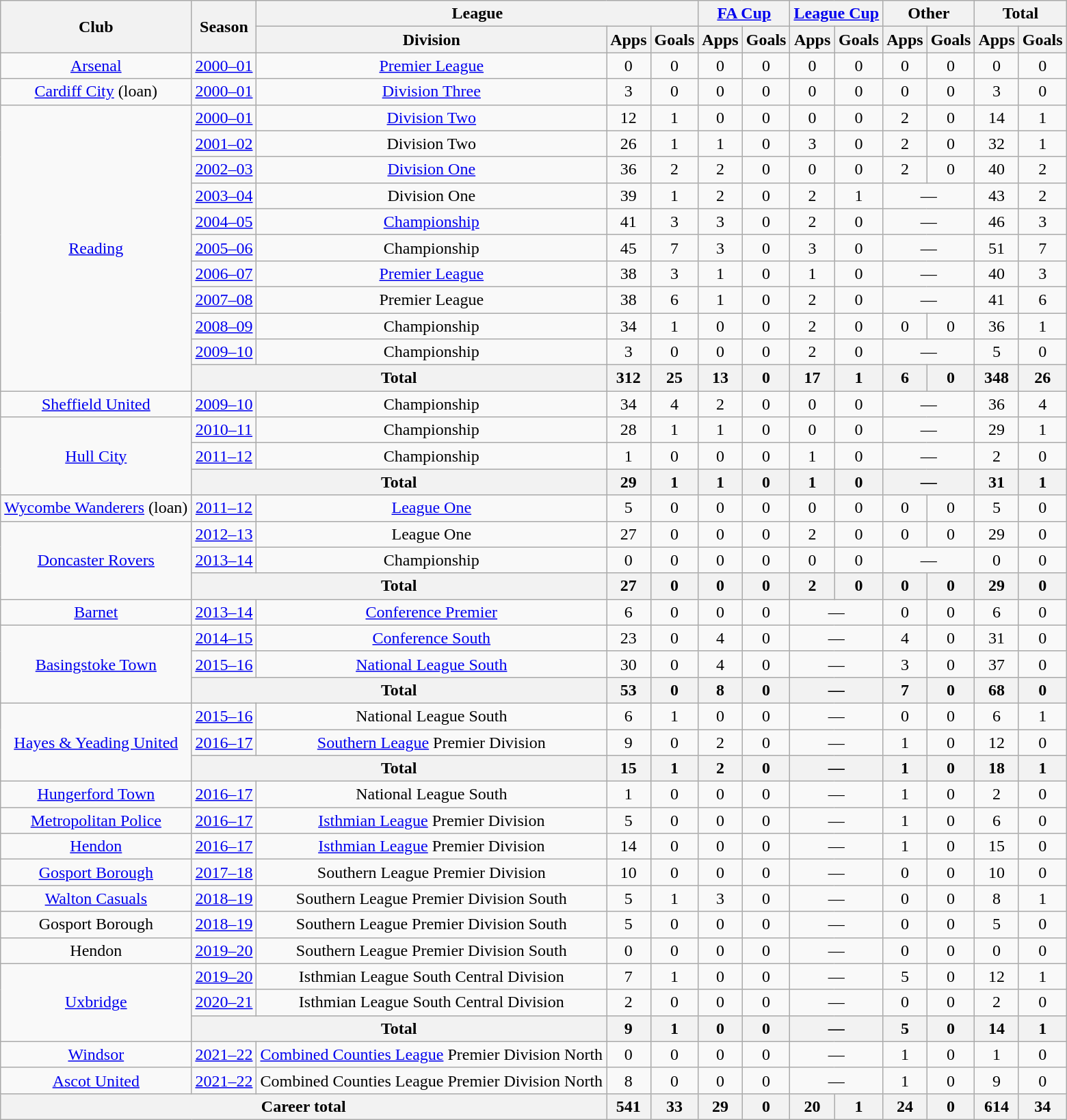<table class="wikitable" style="text-align: center;">
<tr>
<th rowspan="2">Club</th>
<th rowspan="2">Season</th>
<th colspan="3">League</th>
<th colspan="2"><a href='#'>FA Cup</a></th>
<th colspan="2"><a href='#'>League Cup</a></th>
<th colspan="2">Other</th>
<th colspan="2">Total</th>
</tr>
<tr>
<th>Division</th>
<th>Apps</th>
<th>Goals</th>
<th>Apps</th>
<th>Goals</th>
<th>Apps</th>
<th>Goals</th>
<th>Apps</th>
<th>Goals</th>
<th>Apps</th>
<th>Goals</th>
</tr>
<tr>
<td rowspan="1" valign="center"><a href='#'>Arsenal</a></td>
<td><a href='#'>2000–01</a></td>
<td rowspan="1" valign="center"><a href='#'>Premier League</a></td>
<td>0</td>
<td>0</td>
<td>0</td>
<td>0</td>
<td>0</td>
<td>0</td>
<td>0</td>
<td>0</td>
<td>0</td>
<td>0</td>
</tr>
<tr>
<td rowspan="1" valign="center"><a href='#'>Cardiff City</a> (loan)</td>
<td><a href='#'>2000–01</a></td>
<td rowspan="1" valign="center"><a href='#'>Division Three</a></td>
<td>3</td>
<td>0</td>
<td>0</td>
<td>0</td>
<td>0</td>
<td>0</td>
<td>0</td>
<td>0</td>
<td>3</td>
<td>0</td>
</tr>
<tr>
<td rowspan="11" valign="center"><a href='#'>Reading</a></td>
<td><a href='#'>2000–01</a></td>
<td valign="center"><a href='#'>Division Two</a></td>
<td>12</td>
<td>1</td>
<td>0</td>
<td>0</td>
<td>0</td>
<td>0</td>
<td>2</td>
<td>0</td>
<td>14</td>
<td>1</td>
</tr>
<tr>
<td><a href='#'>2001–02</a></td>
<td>Division Two</td>
<td>26</td>
<td>1</td>
<td>1</td>
<td>0</td>
<td>3</td>
<td>0</td>
<td>2</td>
<td>0</td>
<td>32</td>
<td>1</td>
</tr>
<tr>
<td><a href='#'>2002–03</a></td>
<td valign="center"><a href='#'>Division One</a></td>
<td>36</td>
<td>2</td>
<td>2</td>
<td>0</td>
<td>0</td>
<td>0</td>
<td>2</td>
<td>0</td>
<td>40</td>
<td>2</td>
</tr>
<tr>
<td><a href='#'>2003–04</a></td>
<td>Division One</td>
<td>39</td>
<td>1</td>
<td>2</td>
<td>0</td>
<td>2</td>
<td>1</td>
<td colspan="2">—</td>
<td>43</td>
<td>2</td>
</tr>
<tr>
<td><a href='#'>2004–05</a></td>
<td valign="center"><a href='#'>Championship</a></td>
<td>41</td>
<td>3</td>
<td>3</td>
<td>0</td>
<td>2</td>
<td>0</td>
<td colspan="2">—</td>
<td>46</td>
<td>3</td>
</tr>
<tr>
<td><a href='#'>2005–06</a></td>
<td>Championship</td>
<td>45</td>
<td>7</td>
<td>3</td>
<td>0</td>
<td>3</td>
<td>0</td>
<td colspan="2">—</td>
<td>51</td>
<td>7</td>
</tr>
<tr>
<td><a href='#'>2006–07</a></td>
<td valign="center"><a href='#'>Premier League</a></td>
<td>38</td>
<td>3</td>
<td>1</td>
<td>0</td>
<td>1</td>
<td>0</td>
<td colspan="2">—</td>
<td>40</td>
<td>3</td>
</tr>
<tr>
<td><a href='#'>2007–08</a></td>
<td>Premier League</td>
<td>38</td>
<td>6</td>
<td>1</td>
<td>0</td>
<td>2</td>
<td>0</td>
<td colspan="2">—</td>
<td>41</td>
<td>6</td>
</tr>
<tr>
<td><a href='#'>2008–09</a></td>
<td valign="center">Championship</td>
<td>34</td>
<td>1</td>
<td>0</td>
<td>0</td>
<td>2</td>
<td>0</td>
<td>0</td>
<td>0</td>
<td>36</td>
<td>1</td>
</tr>
<tr>
<td><a href='#'>2009–10</a></td>
<td>Championship</td>
<td>3</td>
<td>0</td>
<td>0</td>
<td>0</td>
<td>2</td>
<td>0</td>
<td colspan="2">—</td>
<td>5</td>
<td>0</td>
</tr>
<tr>
<th colspan="2">Total</th>
<th>312</th>
<th>25</th>
<th>13</th>
<th>0</th>
<th>17</th>
<th>1</th>
<th>6</th>
<th>0</th>
<th>348</th>
<th>26</th>
</tr>
<tr>
<td rowspan="1" valign="center"><a href='#'>Sheffield United</a></td>
<td><a href='#'>2009–10</a></td>
<td rowspan="1" valign="center">Championship</td>
<td>34</td>
<td>4</td>
<td>2</td>
<td>0</td>
<td>0</td>
<td>0</td>
<td colspan="2">—</td>
<td>36</td>
<td>4</td>
</tr>
<tr>
<td rowspan="3" valign="center"><a href='#'>Hull City</a></td>
<td><a href='#'>2010–11</a></td>
<td valign="center">Championship</td>
<td>28</td>
<td>1</td>
<td>1</td>
<td>0</td>
<td>0</td>
<td>0</td>
<td colspan="2">—</td>
<td>29</td>
<td>1</td>
</tr>
<tr>
<td><a href='#'>2011–12</a></td>
<td rowspan="1">Championship</td>
<td>1</td>
<td>0</td>
<td>0</td>
<td>0</td>
<td>1</td>
<td>0</td>
<td colspan="2">—</td>
<td>2</td>
<td>0</td>
</tr>
<tr>
<th colspan="2">Total</th>
<th>29</th>
<th>1</th>
<th>1</th>
<th>0</th>
<th>1</th>
<th>0</th>
<th colspan="2">—</th>
<th>31</th>
<th>1</th>
</tr>
<tr>
<td rowspan="1" valign="center"><a href='#'>Wycombe Wanderers</a> (loan)</td>
<td><a href='#'>2011–12</a></td>
<td rowspan="1" valign="center"><a href='#'>League One</a></td>
<td>5</td>
<td>0</td>
<td>0</td>
<td>0</td>
<td>0</td>
<td>0</td>
<td>0</td>
<td>0</td>
<td>5</td>
<td>0</td>
</tr>
<tr>
<td rowspan="3" valign="center"><a href='#'>Doncaster Rovers</a></td>
<td><a href='#'>2012–13</a></td>
<td>League One</td>
<td>27</td>
<td>0</td>
<td>0</td>
<td>0</td>
<td>2</td>
<td>0</td>
<td>0</td>
<td>0</td>
<td>29</td>
<td>0</td>
</tr>
<tr>
<td><a href='#'>2013–14</a></td>
<td>Championship</td>
<td>0</td>
<td>0</td>
<td>0</td>
<td>0</td>
<td>0</td>
<td>0</td>
<td colspan="2">—</td>
<td>0</td>
<td>0</td>
</tr>
<tr>
<th colspan="2">Total</th>
<th>27</th>
<th>0</th>
<th>0</th>
<th>0</th>
<th>2</th>
<th>0</th>
<th>0</th>
<th>0</th>
<th>29</th>
<th>0</th>
</tr>
<tr>
<td rowspan="1" valign="center"><a href='#'>Barnet</a></td>
<td><a href='#'>2013–14</a></td>
<td rowspan="1" valign="center"><a href='#'>Conference Premier</a></td>
<td>6</td>
<td>0</td>
<td>0</td>
<td>0</td>
<td colspan="2">—</td>
<td>0</td>
<td>0</td>
<td>6</td>
<td>0</td>
</tr>
<tr>
<td rowspan="3" valign="center"><a href='#'>Basingstoke Town</a></td>
<td><a href='#'>2014–15</a></td>
<td rowspan="1" valign="center"><a href='#'>Conference South</a></td>
<td>23</td>
<td>0</td>
<td>4</td>
<td>0</td>
<td colspan="2">—</td>
<td>4</td>
<td>0</td>
<td>31</td>
<td>0</td>
</tr>
<tr>
<td><a href='#'>2015–16</a></td>
<td rowspan="1" valign="center"><a href='#'>National League South</a></td>
<td>30</td>
<td>0</td>
<td>4</td>
<td>0</td>
<td colspan="2">—</td>
<td>3</td>
<td>0</td>
<td>37</td>
<td>0</td>
</tr>
<tr>
<th colspan="2">Total</th>
<th>53</th>
<th>0</th>
<th>8</th>
<th>0</th>
<th colspan="2">—</th>
<th>7</th>
<th>0</th>
<th>68</th>
<th>0</th>
</tr>
<tr>
<td rowspan="3" valign="center"><a href='#'>Hayes & Yeading United</a></td>
<td><a href='#'>2015–16</a></td>
<td rowspan="1" valign="center">National League South</td>
<td>6</td>
<td>1</td>
<td>0</td>
<td>0</td>
<td colspan="2">—</td>
<td>0</td>
<td>0</td>
<td>6</td>
<td>1</td>
</tr>
<tr>
<td><a href='#'>2016–17</a></td>
<td rowspan="1" valign="center"><a href='#'>Southern League</a> Premier Division</td>
<td>9</td>
<td>0</td>
<td>2</td>
<td>0</td>
<td colspan="2">—</td>
<td>1</td>
<td>0</td>
<td>12</td>
<td>0</td>
</tr>
<tr>
<th colspan="2">Total</th>
<th>15</th>
<th>1</th>
<th>2</th>
<th>0</th>
<th colspan="2">—</th>
<th>1</th>
<th>0</th>
<th>18</th>
<th>1</th>
</tr>
<tr>
<td rowspan="1" valign="center"><a href='#'>Hungerford Town</a></td>
<td><a href='#'>2016–17</a></td>
<td rowspan="1" valign="center">National League South</td>
<td>1</td>
<td>0</td>
<td>0</td>
<td>0</td>
<td colspan="2">—</td>
<td>1</td>
<td>0</td>
<td>2</td>
<td>0</td>
</tr>
<tr>
<td rowspan="1" valign="center"><a href='#'>Metropolitan Police</a></td>
<td><a href='#'>2016–17</a></td>
<td rowspan="1" valign="center"><a href='#'>Isthmian League</a> Premier Division</td>
<td>5</td>
<td>0</td>
<td>0</td>
<td>0</td>
<td colspan="2">—</td>
<td>1</td>
<td>0</td>
<td>6</td>
<td>0</td>
</tr>
<tr>
<td rowspan="1" valign="center"><a href='#'>Hendon</a></td>
<td><a href='#'>2016–17</a></td>
<td rowspan="1" valign="center"><a href='#'>Isthmian League</a> Premier Division</td>
<td>14</td>
<td>0</td>
<td>0</td>
<td>0</td>
<td colspan="2">—</td>
<td>1</td>
<td>0</td>
<td>15</td>
<td>0</td>
</tr>
<tr>
<td rowspan="1" valign="center"><a href='#'>Gosport Borough</a></td>
<td><a href='#'>2017–18</a></td>
<td rowspan="1" valign="center">Southern League Premier Division</td>
<td>10</td>
<td>0</td>
<td>0</td>
<td>0</td>
<td colspan="2">—</td>
<td>0</td>
<td>0</td>
<td>10</td>
<td>0</td>
</tr>
<tr>
<td rowspan="1" valign="center"><a href='#'>Walton Casuals</a></td>
<td><a href='#'>2018–19</a></td>
<td rowspan="1" valign="center">Southern League Premier Division South</td>
<td>5</td>
<td>1</td>
<td>3</td>
<td>0</td>
<td colspan="2">—</td>
<td>0</td>
<td>0</td>
<td>8</td>
<td>1</td>
</tr>
<tr>
<td rowspan="1" valign="center">Gosport Borough</td>
<td><a href='#'>2018–19</a></td>
<td rowspan="1" valign="center">Southern League Premier Division South</td>
<td>5</td>
<td>0</td>
<td>0</td>
<td>0</td>
<td colspan="2">—</td>
<td>0</td>
<td>0</td>
<td>5</td>
<td>0</td>
</tr>
<tr>
<td rowspan="1" valign="center">Hendon</td>
<td><a href='#'>2019–20</a></td>
<td rowspan="1" valign="center">Southern League Premier Division South</td>
<td>0</td>
<td>0</td>
<td>0</td>
<td>0</td>
<td colspan="2">—</td>
<td>0</td>
<td>0</td>
<td>0</td>
<td>0</td>
</tr>
<tr>
<td rowspan="3" valign="center"><a href='#'>Uxbridge</a></td>
<td><a href='#'>2019–20</a></td>
<td rowspan="1" valign="center">Isthmian League South Central Division</td>
<td>7</td>
<td>1</td>
<td>0</td>
<td>0</td>
<td colspan="2">—</td>
<td>5</td>
<td>0</td>
<td>12</td>
<td>1</td>
</tr>
<tr>
<td><a href='#'>2020–21</a></td>
<td rowspan="1">Isthmian League South Central Division</td>
<td>2</td>
<td>0</td>
<td>0</td>
<td>0</td>
<td colspan="2">—</td>
<td>0</td>
<td>0</td>
<td>2</td>
<td>0</td>
</tr>
<tr>
<th colspan="2">Total</th>
<th>9</th>
<th>1</th>
<th>0</th>
<th>0</th>
<th colspan="2">—</th>
<th>5</th>
<th>0</th>
<th>14</th>
<th>1</th>
</tr>
<tr>
<td><a href='#'>Windsor</a></td>
<td><a href='#'>2021–22</a></td>
<td><a href='#'>Combined Counties League</a> Premier Division North</td>
<td>0</td>
<td>0</td>
<td>0</td>
<td>0</td>
<td colspan="2">—</td>
<td>1</td>
<td>0</td>
<td>1</td>
<td>0</td>
</tr>
<tr>
<td><a href='#'>Ascot United</a></td>
<td><a href='#'>2021–22</a></td>
<td>Combined Counties League Premier Division North</td>
<td>8</td>
<td>0</td>
<td>0</td>
<td>0</td>
<td colspan="2">—</td>
<td>1</td>
<td>0</td>
<td>9</td>
<td>0</td>
</tr>
<tr>
<th colspan="3">Career total</th>
<th>541</th>
<th>33</th>
<th>29</th>
<th>0</th>
<th>20</th>
<th>1</th>
<th>24</th>
<th>0</th>
<th>614</th>
<th>34</th>
</tr>
</table>
